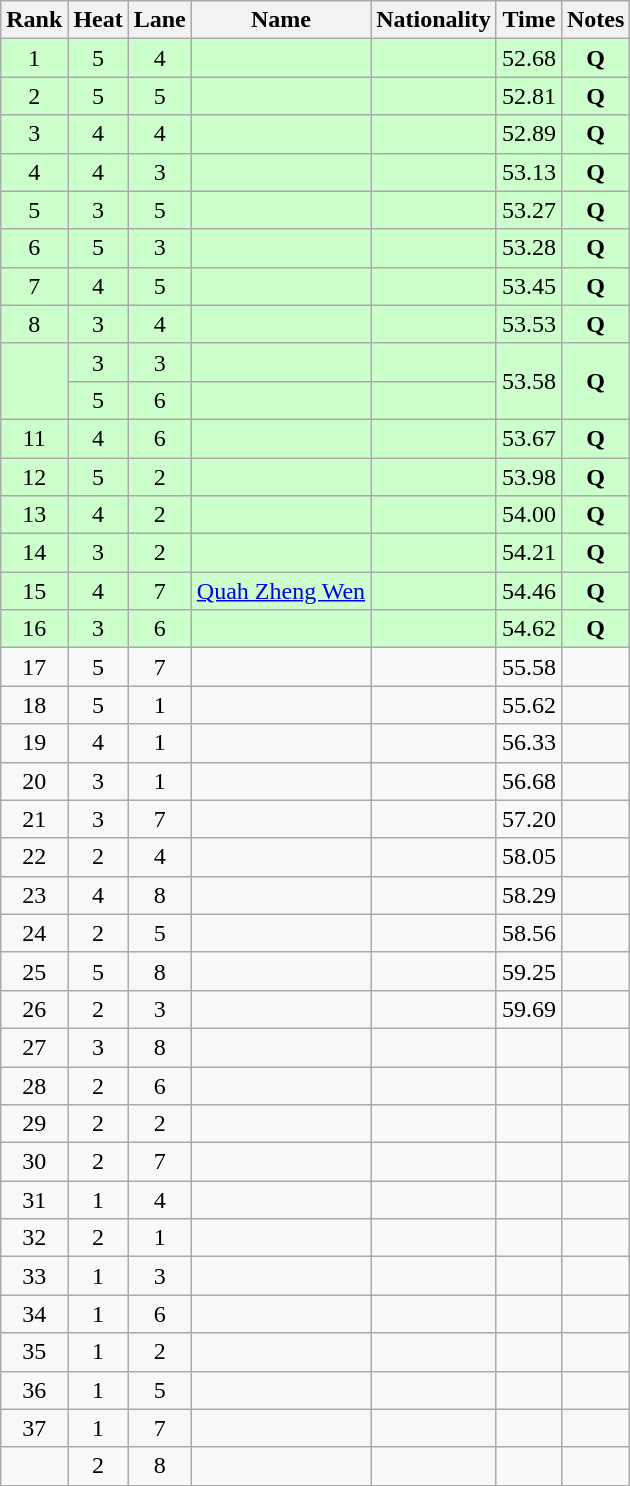<table class="wikitable sortable" style="text-align:center">
<tr>
<th>Rank</th>
<th>Heat</th>
<th>Lane</th>
<th>Name</th>
<th>Nationality</th>
<th>Time</th>
<th>Notes</th>
</tr>
<tr bgcolor=ccffcc>
<td>1</td>
<td>5</td>
<td>4</td>
<td align=left></td>
<td align=left></td>
<td>52.68</td>
<td><strong>Q</strong></td>
</tr>
<tr bgcolor=ccffcc>
<td>2</td>
<td>5</td>
<td>5</td>
<td align=left></td>
<td align=left></td>
<td>52.81</td>
<td><strong>Q</strong></td>
</tr>
<tr bgcolor=ccffcc>
<td>3</td>
<td>4</td>
<td>4</td>
<td align=left></td>
<td align=left></td>
<td>52.89</td>
<td><strong>Q</strong></td>
</tr>
<tr bgcolor=ccffcc>
<td>4</td>
<td>4</td>
<td>3</td>
<td align=left></td>
<td align=left></td>
<td>53.13</td>
<td><strong>Q</strong></td>
</tr>
<tr bgcolor=ccffcc>
<td>5</td>
<td>3</td>
<td>5</td>
<td align=left></td>
<td align=left></td>
<td>53.27</td>
<td><strong>Q</strong></td>
</tr>
<tr bgcolor=ccffcc>
<td>6</td>
<td>5</td>
<td>3</td>
<td align=left></td>
<td align=left></td>
<td>53.28</td>
<td><strong>Q</strong></td>
</tr>
<tr bgcolor=ccffcc>
<td>7</td>
<td>4</td>
<td>5</td>
<td align=left></td>
<td align=left></td>
<td>53.45</td>
<td><strong>Q</strong></td>
</tr>
<tr bgcolor=ccffcc>
<td>8</td>
<td>3</td>
<td>4</td>
<td align=left></td>
<td align=left></td>
<td>53.53</td>
<td><strong>Q</strong></td>
</tr>
<tr bgcolor=ccffcc>
<td rowspan=2></td>
<td>3</td>
<td>3</td>
<td align=left></td>
<td align=left></td>
<td rowspan=2>53.58</td>
<td rowspan=2><strong>Q</strong></td>
</tr>
<tr bgcolor=ccffcc>
<td>5</td>
<td>6</td>
<td align=left></td>
<td align=left></td>
</tr>
<tr bgcolor=ccffcc>
<td>11</td>
<td>4</td>
<td>6</td>
<td align=left></td>
<td align=left></td>
<td>53.67</td>
<td><strong>Q</strong></td>
</tr>
<tr bgcolor=ccffcc>
<td>12</td>
<td>5</td>
<td>2</td>
<td align=left></td>
<td align=left></td>
<td>53.98</td>
<td><strong>Q</strong></td>
</tr>
<tr bgcolor=ccffcc>
<td>13</td>
<td>4</td>
<td>2</td>
<td align=left></td>
<td align=left></td>
<td>54.00</td>
<td><strong>Q</strong></td>
</tr>
<tr bgcolor=ccffcc>
<td>14</td>
<td>3</td>
<td>2</td>
<td align=left></td>
<td align=left></td>
<td>54.21</td>
<td><strong>Q</strong></td>
</tr>
<tr bgcolor=ccffcc>
<td>15</td>
<td>4</td>
<td>7</td>
<td align=left><a href='#'>Quah Zheng Wen</a></td>
<td align=left></td>
<td>54.46</td>
<td><strong>Q</strong></td>
</tr>
<tr bgcolor=ccffcc>
<td>16</td>
<td>3</td>
<td>6</td>
<td align=left></td>
<td align=left></td>
<td>54.62</td>
<td><strong>Q</strong></td>
</tr>
<tr>
<td>17</td>
<td>5</td>
<td>7</td>
<td align=left></td>
<td align=left></td>
<td>55.58</td>
<td></td>
</tr>
<tr>
<td>18</td>
<td>5</td>
<td>1</td>
<td align=left></td>
<td align=left></td>
<td>55.62</td>
<td></td>
</tr>
<tr>
<td>19</td>
<td>4</td>
<td>1</td>
<td align=left></td>
<td align=left></td>
<td>56.33</td>
<td></td>
</tr>
<tr>
<td>20</td>
<td>3</td>
<td>1</td>
<td align=left></td>
<td align=left></td>
<td>56.68</td>
<td></td>
</tr>
<tr>
<td>21</td>
<td>3</td>
<td>7</td>
<td align=left></td>
<td align=left></td>
<td>57.20</td>
<td></td>
</tr>
<tr>
<td>22</td>
<td>2</td>
<td>4</td>
<td align=left></td>
<td align=left></td>
<td>58.05</td>
<td></td>
</tr>
<tr>
<td>23</td>
<td>4</td>
<td>8</td>
<td align=left></td>
<td align=left></td>
<td>58.29</td>
<td></td>
</tr>
<tr>
<td>24</td>
<td>2</td>
<td>5</td>
<td align=left></td>
<td align=left></td>
<td>58.56</td>
<td></td>
</tr>
<tr>
<td>25</td>
<td>5</td>
<td>8</td>
<td align=left></td>
<td align=left></td>
<td>59.25</td>
<td></td>
</tr>
<tr>
<td>26</td>
<td>2</td>
<td>3</td>
<td align=left></td>
<td align=left></td>
<td>59.69</td>
<td></td>
</tr>
<tr>
<td>27</td>
<td>3</td>
<td>8</td>
<td align=left></td>
<td align=left></td>
<td></td>
<td></td>
</tr>
<tr>
<td>28</td>
<td>2</td>
<td>6</td>
<td align=left></td>
<td align=left></td>
<td></td>
<td></td>
</tr>
<tr>
<td>29</td>
<td>2</td>
<td>2</td>
<td align=left></td>
<td align=left></td>
<td></td>
<td></td>
</tr>
<tr>
<td>30</td>
<td>2</td>
<td>7</td>
<td align=left></td>
<td align=left></td>
<td></td>
<td></td>
</tr>
<tr>
<td>31</td>
<td>1</td>
<td>4</td>
<td align=left></td>
<td align=left></td>
<td></td>
<td></td>
</tr>
<tr>
<td>32</td>
<td>2</td>
<td>1</td>
<td align=left></td>
<td align=left></td>
<td></td>
<td></td>
</tr>
<tr>
<td>33</td>
<td>1</td>
<td>3</td>
<td align=left></td>
<td align=left></td>
<td></td>
<td></td>
</tr>
<tr>
<td>34</td>
<td>1</td>
<td>6</td>
<td align=left></td>
<td align=left></td>
<td></td>
<td></td>
</tr>
<tr>
<td>35</td>
<td>1</td>
<td>2</td>
<td align=left></td>
<td align=left></td>
<td></td>
<td></td>
</tr>
<tr>
<td>36</td>
<td>1</td>
<td>5</td>
<td align=left></td>
<td align=left></td>
<td></td>
<td></td>
</tr>
<tr>
<td>37</td>
<td>1</td>
<td>7</td>
<td align=left></td>
<td align=left></td>
<td></td>
<td></td>
</tr>
<tr>
<td></td>
<td>2</td>
<td>8</td>
<td align=left></td>
<td align=left></td>
<td></td>
<td></td>
</tr>
</table>
